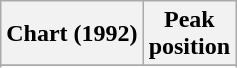<table class="wikitable plainrowheaders" style="text-align:center;">
<tr>
<th scope="col">Chart (1992)</th>
<th scope="col">Peak<br>position</th>
</tr>
<tr>
</tr>
<tr>
</tr>
</table>
